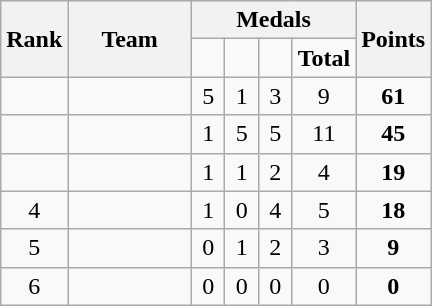<table class="wikitable">
<tr>
<th rowspan=2>Rank</th>
<th style="width:75px;" rowspan="2">Team</th>
<th colspan=4>Medals</th>
<th rowspan=2>Points</th>
</tr>
<tr>
<td style="width:15px; text-align:center;"></td>
<td style="width:15px; text-align:center;"></td>
<td style="width:15px; text-align:center;"></td>
<td><strong>Total</strong></td>
</tr>
<tr>
<td align=center></td>
<td></td>
<td align=center>5</td>
<td align=center>1</td>
<td align=center>3</td>
<td align=center>9</td>
<td align=center><strong>61</strong></td>
</tr>
<tr>
<td align=center></td>
<td></td>
<td align=center>1</td>
<td align=center>5</td>
<td align=center>5</td>
<td align=center>11</td>
<td align=center><strong>45</strong></td>
</tr>
<tr>
<td align=center></td>
<td><strong></strong></td>
<td align=center>1</td>
<td align=center>1</td>
<td align=center>2</td>
<td align=center>4</td>
<td align=center><strong>19</strong></td>
</tr>
<tr>
<td align=center>4</td>
<td></td>
<td align=center>1</td>
<td align=center>0</td>
<td align=center>4</td>
<td align=center>5</td>
<td align=center><strong>18</strong></td>
</tr>
<tr>
<td align=center>5</td>
<td></td>
<td align=center>0</td>
<td align=center>1</td>
<td align=center>2</td>
<td align=center>3</td>
<td align=center><strong>9</strong></td>
</tr>
<tr>
<td align=center>6</td>
<td></td>
<td align=center>0</td>
<td align=center>0</td>
<td align=center>0</td>
<td align=center>0</td>
<td align=center><strong>0</strong></td>
</tr>
</table>
